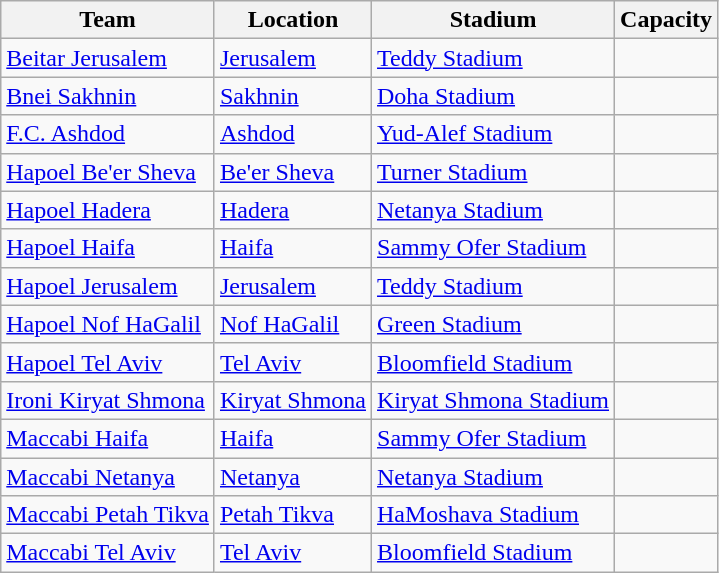<table class="wikitable sortable" style="float:left">
<tr>
<th>Team</th>
<th>Location</th>
<th>Stadium</th>
<th>Capacity</th>
</tr>
<tr>
<td><a href='#'>Beitar Jerusalem</a></td>
<td><a href='#'>Jerusalem</a></td>
<td><a href='#'>Teddy Stadium</a></td>
<td style="text-align:center"></td>
</tr>
<tr>
<td><a href='#'>Bnei Sakhnin</a></td>
<td><a href='#'>Sakhnin</a></td>
<td><a href='#'>Doha Stadium</a></td>
<td style="text-align:center"></td>
</tr>
<tr>
<td><a href='#'>F.C. Ashdod</a></td>
<td><a href='#'>Ashdod</a></td>
<td><a href='#'>Yud-Alef Stadium</a></td>
<td style="text-align:center"></td>
</tr>
<tr>
<td><a href='#'>Hapoel Be'er Sheva</a></td>
<td><a href='#'>Be'er Sheva</a></td>
<td><a href='#'>Turner Stadium</a></td>
<td style="text-align:center"></td>
</tr>
<tr>
<td><a href='#'>Hapoel Hadera</a></td>
<td><a href='#'>Hadera</a></td>
<td><a href='#'>Netanya Stadium</a></td>
<td style="text-align:center"></td>
</tr>
<tr>
<td><a href='#'>Hapoel Haifa</a></td>
<td><a href='#'>Haifa</a></td>
<td><a href='#'>Sammy Ofer Stadium</a></td>
<td style="text-align:center"></td>
</tr>
<tr>
<td><a href='#'>Hapoel Jerusalem</a></td>
<td><a href='#'>Jerusalem</a></td>
<td><a href='#'>Teddy Stadium</a></td>
<td style="text-align:center"></td>
</tr>
<tr>
<td><a href='#'>Hapoel Nof HaGalil</a></td>
<td><a href='#'>Nof HaGalil</a></td>
<td><a href='#'>Green Stadium</a></td>
<td style="text-align:center"></td>
</tr>
<tr>
<td><a href='#'>Hapoel Tel Aviv</a></td>
<td><a href='#'>Tel Aviv</a></td>
<td><a href='#'>Bloomfield Stadium</a></td>
<td style="text-align:center"></td>
</tr>
<tr>
<td><a href='#'>Ironi Kiryat Shmona</a></td>
<td><a href='#'>Kiryat Shmona</a></td>
<td><a href='#'>Kiryat Shmona Stadium</a></td>
<td style="text-align:center"></td>
</tr>
<tr>
<td><a href='#'>Maccabi Haifa</a></td>
<td><a href='#'>Haifa</a></td>
<td><a href='#'>Sammy Ofer Stadium</a></td>
<td style="text-align:center"></td>
</tr>
<tr>
<td><a href='#'>Maccabi Netanya</a></td>
<td><a href='#'>Netanya</a></td>
<td><a href='#'>Netanya Stadium</a></td>
<td style="text-align:center"></td>
</tr>
<tr>
<td><a href='#'>Maccabi Petah Tikva</a></td>
<td><a href='#'>Petah Tikva</a></td>
<td><a href='#'>HaMoshava Stadium</a></td>
<td style="text-align:center"></td>
</tr>
<tr>
<td><a href='#'>Maccabi Tel Aviv</a></td>
<td><a href='#'>Tel Aviv</a></td>
<td><a href='#'>Bloomfield Stadium</a></td>
<td style="text-align:center"></td>
</tr>
</table>
